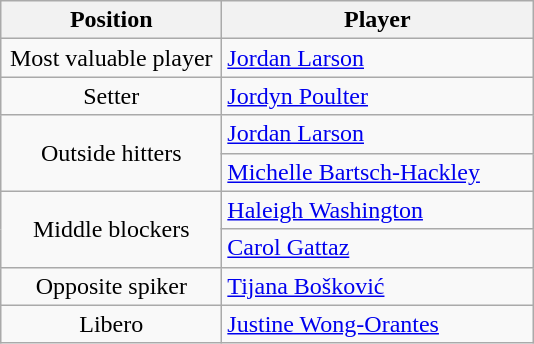<table class="wikitable">
<tr>
<th width=140>Position</th>
<th width=200>Player</th>
</tr>
<tr>
<td style="text-align:center">Most valuable player</td>
<td> <a href='#'>Jordan Larson</a></td>
</tr>
<tr>
<td style="text-align:center">Setter</td>
<td> <a href='#'>Jordyn Poulter</a></td>
</tr>
<tr>
<td rowspan=2 style="text-align:center">Outside hitters</td>
<td> <a href='#'>Jordan Larson</a></td>
</tr>
<tr>
<td> <a href='#'>Michelle Bartsch-Hackley</a></td>
</tr>
<tr>
<td rowspan=2 style="text-align:center">Middle blockers</td>
<td> <a href='#'>Haleigh Washington</a></td>
</tr>
<tr>
<td> <a href='#'>Carol Gattaz</a></td>
</tr>
<tr>
<td style="text-align:center">Opposite spiker</td>
<td> <a href='#'>Tijana Bošković</a></td>
</tr>
<tr>
<td style="text-align:center">Libero</td>
<td> <a href='#'>Justine Wong-Orantes</a></td>
</tr>
</table>
